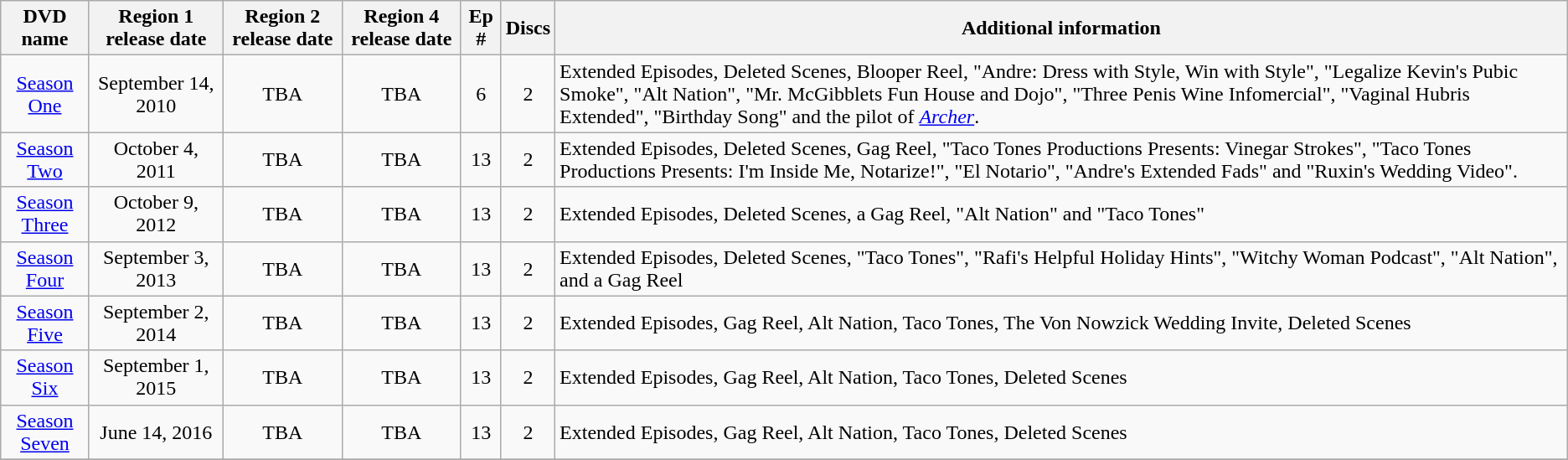<table class="wikitable">
<tr>
<th>DVD name</th>
<th>Region 1 release date</th>
<th>Region 2 release date</th>
<th>Region 4 release date</th>
<th>Ep #</th>
<th>Discs</th>
<th>Additional information</th>
</tr>
<tr>
<td style="text-align:center;"><a href='#'>Season One</a></td>
<td style="text-align:center;">September 14, 2010</td>
<td style="text-align:center;">TBA</td>
<td style="text-align:center;">TBA</td>
<td style="text-align:center;">6</td>
<td style="text-align:center;">2</td>
<td>Extended Episodes, Deleted Scenes, Blooper Reel, "Andre: Dress with Style, Win with Style", "Legalize Kevin's Pubic Smoke", "Alt Nation", "Mr. McGibblets Fun House and Dojo", "Three Penis Wine Infomercial", "Vaginal Hubris Extended", "Birthday Song" and the pilot of <em><a href='#'>Archer</a></em>.</td>
</tr>
<tr>
<td style="text-align:center;"><a href='#'>Season Two</a></td>
<td style="text-align:center;">October 4, 2011</td>
<td style="text-align:center;">TBA</td>
<td style="text-align:center;">TBA</td>
<td style="text-align:center;">13</td>
<td style="text-align:center;">2</td>
<td>Extended Episodes, Deleted Scenes, Gag Reel, "Taco Tones Productions Presents: Vinegar Strokes", "Taco Tones Productions Presents: I'm Inside Me, Notarize!", "El Notario", "Andre's Extended Fads" and "Ruxin's Wedding Video".</td>
</tr>
<tr>
<td style="text-align:center;"><a href='#'>Season Three</a></td>
<td style="text-align:center;">October 9, 2012</td>
<td style="text-align:center;">TBA</td>
<td style="text-align:center;">TBA</td>
<td style="text-align:center;">13</td>
<td style="text-align:center;">2</td>
<td>Extended Episodes, Deleted Scenes, a Gag Reel, "Alt Nation" and "Taco Tones"</td>
</tr>
<tr>
<td style="text-align:center;"><a href='#'>Season Four</a></td>
<td style="text-align:center;">September 3, 2013</td>
<td style="text-align:center;">TBA</td>
<td style="text-align:center;">TBA</td>
<td style="text-align:center;">13</td>
<td style="text-align:center;">2</td>
<td>Extended Episodes, Deleted Scenes, "Taco Tones", "Rafi's Helpful Holiday Hints", "Witchy Woman Podcast", "Alt Nation", and a Gag Reel</td>
</tr>
<tr>
<td style="text-align:center;"><a href='#'>Season Five</a></td>
<td style="text-align:center;">September 2, 2014</td>
<td style="text-align:center;">TBA</td>
<td style="text-align:center;">TBA</td>
<td style="text-align:center;">13</td>
<td style="text-align:center;">2</td>
<td>Extended Episodes, Gag Reel, Alt Nation, Taco Tones, The Von Nowzick Wedding Invite, Deleted Scenes</td>
</tr>
<tr>
<td style="text-align:center;"><a href='#'>Season Six</a></td>
<td style="text-align:center;">September 1, 2015</td>
<td style="text-align:center;">TBA</td>
<td style="text-align:center;">TBA</td>
<td style="text-align:center;">13</td>
<td style="text-align:center;">2</td>
<td>Extended Episodes, Gag Reel, Alt Nation, Taco Tones, Deleted Scenes</td>
</tr>
<tr>
<td style="text-align:center;"><a href='#'>Season Seven</a></td>
<td style="text-align:center;">June 14, 2016</td>
<td style="text-align:center;">TBA</td>
<td style="text-align:center;">TBA</td>
<td style="text-align:center;">13</td>
<td style="text-align:center;">2</td>
<td>Extended Episodes, Gag Reel, Alt Nation, Taco Tones, Deleted Scenes</td>
</tr>
<tr>
</tr>
</table>
